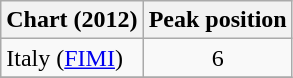<table class="wikitable sortable plainrowheaders">
<tr>
<th scope="col">Chart (2012)</th>
<th align="left">Peak position</th>
</tr>
<tr>
<td align="left">Italy (<a href='#'>FIMI</a>)</td>
<td align="center">6</td>
</tr>
<tr>
</tr>
</table>
